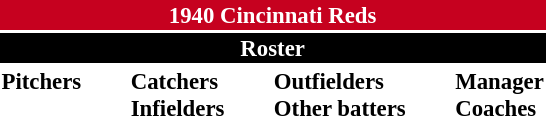<table class="toccolours" style="font-size: 95%;">
<tr>
<th colspan="10" style="background-color: #c6011f; color: white; text-align: center;">1940 Cincinnati Reds</th>
</tr>
<tr>
<td colspan="10" style="background-color: black; color: white; text-align: center;"><strong>Roster</strong></td>
</tr>
<tr>
<td valign="top"><strong>Pitchers</strong><br>










</td>
<td width="25px"></td>
<td valign="top"><strong>Catchers</strong><br>




<strong>Infielders</strong>





</td>
<td width="25px"></td>
<td valign="top"><strong>Outfielders</strong><br>








<strong>Other batters</strong>
</td>
<td width="25px"></td>
<td valign="top"><strong>Manager</strong><br>
<strong>Coaches</strong>

</td>
</tr>
</table>
